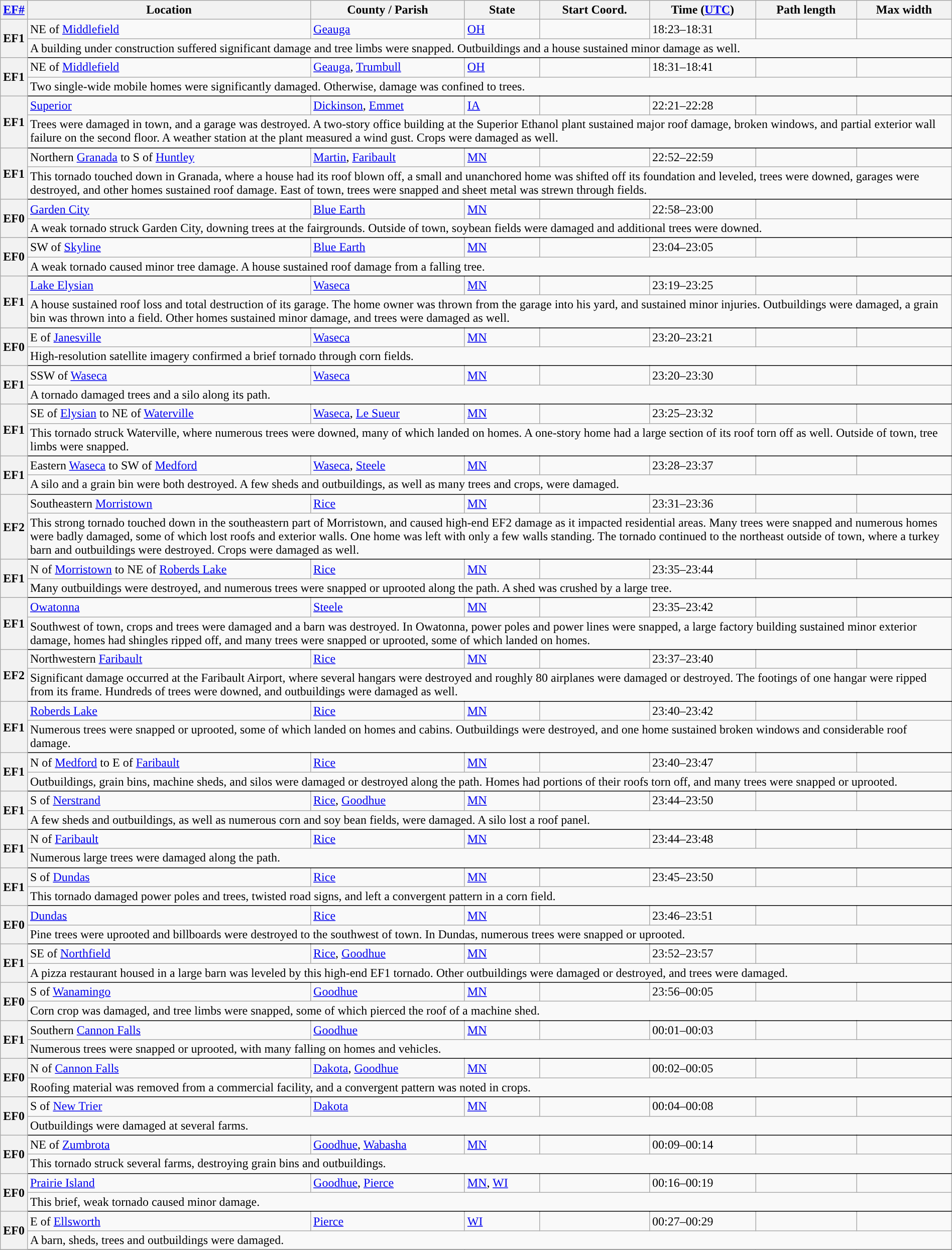<table class="wikitable sortable" style="width:100%;">
<tr>
<th scope="col" width="2%" align="center"><a href='#'>EF#</a></th>
<th scope="col" align="center" class="unsortable">Location</th>
<th scope="col" align="center" class="unsortable">County / Parish</th>
<th scope="col" align="center">State</th>
<th scope="col" align="center">Start Coord.</th>
<th scope="col" align="center">Time (<a href='#'>UTC</a>)</th>
<th scope="col" align="center">Path length</th>
<th scope="col" align="center">Max width</th>
</tr>
<tr>
<th scope="row" rowspan="2" style="background-color:#">EF1</th>
<td>NE of <a href='#'>Middlefield</a></td>
<td><a href='#'>Geauga</a></td>
<td><a href='#'>OH</a></td>
<td></td>
<td>18:23–18:31</td>
<td></td>
<td></td>
</tr>
<tr class="expand-child">
<td colspan="8" style=" border-bottom: 1px solid black;">A building under construction suffered significant damage and tree limbs were snapped. Outbuildings and a house sustained minor damage as well.</td>
</tr>
<tr>
<th scope="row" rowspan="2" style="background-color:#">EF1</th>
<td>NE of <a href='#'>Middlefield</a></td>
<td><a href='#'>Geauga</a>, <a href='#'>Trumbull</a></td>
<td><a href='#'>OH</a></td>
<td></td>
<td>18:31–18:41</td>
<td></td>
<td></td>
</tr>
<tr class="expand-child">
<td colspan="8" style=" border-bottom: 1px solid black;">Two single-wide mobile homes were significantly damaged. Otherwise, damage was confined to trees.</td>
</tr>
<tr>
<th scope="row" rowspan="2" style="background-color:#">EF1</th>
<td><a href='#'>Superior</a></td>
<td><a href='#'>Dickinson</a>, <a href='#'>Emmet</a></td>
<td><a href='#'>IA</a></td>
<td></td>
<td>22:21–22:28</td>
<td></td>
<td></td>
</tr>
<tr class="expand-child">
<td colspan="8" style=" border-bottom: 1px solid black;">Trees were damaged in town, and a garage was destroyed. A two-story office building at the Superior Ethanol plant sustained major roof damage, broken windows, and partial exterior wall failure on the second floor. A weather station at the plant measured a  wind gust. Crops were damaged as well.</td>
</tr>
<tr>
<th scope="row" rowspan="2" style="background-color:#">EF1</th>
<td>Northern <a href='#'>Granada</a> to S of <a href='#'>Huntley</a></td>
<td><a href='#'>Martin</a>, <a href='#'>Faribault</a></td>
<td><a href='#'>MN</a></td>
<td></td>
<td>22:52–22:59</td>
<td></td>
<td></td>
</tr>
<tr class="expand-child">
<td colspan="8" style=" border-bottom: 1px solid black;">This tornado touched down in Granada, where a house had its roof blown off, a small and unanchored home was shifted off its foundation and leveled, trees were downed, garages were destroyed, and other homes sustained roof damage. East of town, trees were snapped and sheet metal was strewn through fields.</td>
</tr>
<tr>
<th scope="row" rowspan="2" style="background-color:#">EF0</th>
<td><a href='#'>Garden City</a></td>
<td><a href='#'>Blue Earth</a></td>
<td><a href='#'>MN</a></td>
<td></td>
<td>22:58–23:00</td>
<td></td>
<td></td>
</tr>
<tr class="expand-child">
<td colspan="8" style=" border-bottom: 1px solid black;">A weak tornado struck Garden City, downing trees at the fairgrounds. Outside of town, soybean fields were damaged and additional trees were downed.</td>
</tr>
<tr>
<th scope="row" rowspan="2" style="background-color:#">EF0</th>
<td>SW of <a href='#'>Skyline</a></td>
<td><a href='#'>Blue Earth</a></td>
<td><a href='#'>MN</a></td>
<td></td>
<td>23:04–23:05</td>
<td></td>
<td></td>
</tr>
<tr class="expand-child">
<td colspan="8" style=" border-bottom: 1px solid black;">A weak tornado caused minor tree damage. A house sustained roof damage from a falling tree.</td>
</tr>
<tr>
<th scope="row" rowspan="2" style="background-color:#">EF1</th>
<td><a href='#'>Lake Elysian</a></td>
<td><a href='#'>Waseca</a></td>
<td><a href='#'>MN</a></td>
<td></td>
<td>23:19–23:25</td>
<td></td>
<td></td>
</tr>
<tr class="expand-child">
<td colspan="8" style=" border-bottom: 1px solid black;">A house sustained roof loss and total destruction of its garage. The home owner was thrown from the garage into his yard, and sustained minor injuries. Outbuildings were damaged, a grain bin was thrown into a field. Other homes sustained minor damage, and trees were damaged as well.</td>
</tr>
<tr>
<th scope="row" rowspan="2" style="background-color:#">EF0</th>
<td>E of <a href='#'>Janesville</a></td>
<td><a href='#'>Waseca</a></td>
<td><a href='#'>MN</a></td>
<td></td>
<td>23:20–23:21</td>
<td></td>
<td></td>
</tr>
<tr class="expand-child">
<td colspan="8" style=" border-bottom: 1px solid black;">High-resolution satellite imagery confirmed a brief tornado through corn fields.</td>
</tr>
<tr>
<th scope="row" rowspan="2" style="background-color:#">EF1</th>
<td>SSW of <a href='#'>Waseca</a></td>
<td><a href='#'>Waseca</a></td>
<td><a href='#'>MN</a></td>
<td></td>
<td>23:20–23:30</td>
<td></td>
<td></td>
</tr>
<tr class="expand-child">
<td colspan="8" style=" border-bottom: 1px solid black;">A tornado damaged trees and a silo along its path.</td>
</tr>
<tr>
<th scope="row" rowspan="2" style="background-color:#">EF1</th>
<td>SE of <a href='#'>Elysian</a> to NE of <a href='#'>Waterville</a></td>
<td><a href='#'>Waseca</a>, <a href='#'>Le Sueur</a></td>
<td><a href='#'>MN</a></td>
<td></td>
<td>23:25–23:32</td>
<td></td>
<td></td>
</tr>
<tr class="expand-child">
<td colspan="8" style=" border-bottom: 1px solid black;">This tornado struck Waterville, where numerous trees were downed, many of which landed on homes. A one-story home had a large section of its roof torn off as well. Outside of town, tree limbs were snapped.</td>
</tr>
<tr>
<th scope="row" rowspan="2" style="background-color:#">EF1</th>
<td>Eastern <a href='#'>Waseca</a> to SW of <a href='#'>Medford</a></td>
<td><a href='#'>Waseca</a>, <a href='#'>Steele</a></td>
<td><a href='#'>MN</a></td>
<td></td>
<td>23:28–23:37</td>
<td></td>
<td></td>
</tr>
<tr class="expand-child">
<td colspan="8" style=" border-bottom: 1px solid black;">A silo and a grain bin were both destroyed. A few sheds and outbuildings, as well as many trees and crops, were damaged.</td>
</tr>
<tr>
<th scope="row" rowspan="2" style="background-color:#">EF2</th>
<td>Southeastern <a href='#'>Morristown</a></td>
<td><a href='#'>Rice</a></td>
<td><a href='#'>MN</a></td>
<td></td>
<td>23:31–23:36</td>
<td></td>
<td></td>
</tr>
<tr class="expand-child">
<td colspan="8" style=" border-bottom: 1px solid black;">This strong tornado touched down in the southeastern part of Morristown, and caused high-end EF2 damage as it impacted residential areas. Many trees were snapped and numerous homes were badly damaged, some of which lost roofs and exterior walls. One home was left with only a few walls standing. The tornado continued to the northeast outside of town, where a turkey barn and outbuildings were destroyed. Crops were damaged as well.</td>
</tr>
<tr>
<th scope="row" rowspan="2" style="background-color:#">EF1</th>
<td>N of <a href='#'>Morristown</a> to NE of <a href='#'>Roberds Lake</a></td>
<td><a href='#'>Rice</a></td>
<td><a href='#'>MN</a></td>
<td></td>
<td>23:35–23:44</td>
<td></td>
<td></td>
</tr>
<tr class="expand-child">
<td colspan="8" style=" border-bottom: 1px solid black;">Many outbuildings were destroyed, and numerous trees were snapped or uprooted along the path. A shed was crushed by a large tree.</td>
</tr>
<tr>
<th scope="row" rowspan="2" style="background-color:#">EF1</th>
<td><a href='#'>Owatonna</a></td>
<td><a href='#'>Steele</a></td>
<td><a href='#'>MN</a></td>
<td></td>
<td>23:35–23:42</td>
<td></td>
<td></td>
</tr>
<tr class="expand-child">
<td colspan="8" style=" border-bottom: 1px solid black;">Southwest of town, crops and trees were damaged and a barn was destroyed. In Owatonna, power poles and power lines were snapped, a large factory building sustained minor exterior damage, homes had shingles ripped off, and many trees were snapped or uprooted, some of which landed on homes.</td>
</tr>
<tr>
<th scope="row" rowspan="2" style="background-color:#">EF2</th>
<td>Northwestern <a href='#'>Faribault</a></td>
<td><a href='#'>Rice</a></td>
<td><a href='#'>MN</a></td>
<td></td>
<td>23:37–23:40</td>
<td></td>
<td></td>
</tr>
<tr class="expand-child">
<td colspan="8" style=" border-bottom: 1px solid black;">Significant damage occurred at the Faribault Airport, where several hangars were destroyed and roughly 80 airplanes were damaged or destroyed. The footings of one hangar were ripped from its frame. Hundreds of trees were downed, and outbuildings were damaged as well.</td>
</tr>
<tr>
<th scope="row" rowspan="2" style="background-color:#">EF1</th>
<td><a href='#'>Roberds Lake</a></td>
<td><a href='#'>Rice</a></td>
<td><a href='#'>MN</a></td>
<td></td>
<td>23:40–23:42</td>
<td></td>
<td></td>
</tr>
<tr class="expand-child">
<td colspan="8" style=" border-bottom: 1px solid black;">Numerous trees were snapped or uprooted, some of which landed on homes and cabins. Outbuildings were destroyed, and one home sustained broken windows and considerable roof damage.</td>
</tr>
<tr>
<th scope="row" rowspan="2" style="background-color:#">EF1</th>
<td>N of <a href='#'>Medford</a> to E of <a href='#'>Faribault</a></td>
<td><a href='#'>Rice</a></td>
<td><a href='#'>MN</a></td>
<td></td>
<td>23:40–23:47</td>
<td></td>
<td></td>
</tr>
<tr class="expand-child">
<td colspan="8" style=" border-bottom: 1px solid black;">Outbuildings, grain bins, machine sheds, and silos were damaged or destroyed along the path. Homes had portions of their roofs torn off, and many trees were snapped or uprooted.</td>
</tr>
<tr>
<th scope="row" rowspan="2" style="background-color:#">EF1</th>
<td>S of <a href='#'>Nerstrand</a></td>
<td><a href='#'>Rice</a>, <a href='#'>Goodhue</a></td>
<td><a href='#'>MN</a></td>
<td></td>
<td>23:44–23:50</td>
<td></td>
<td></td>
</tr>
<tr class="expand-child">
<td colspan="8" style=" border-bottom: 1px solid black;">A few sheds and outbuildings, as well as numerous corn and soy bean fields, were damaged. A silo lost a roof panel.</td>
</tr>
<tr>
<th scope="row" rowspan="2" style="background-color:#">EF1</th>
<td>N of <a href='#'>Faribault</a></td>
<td><a href='#'>Rice</a></td>
<td><a href='#'>MN</a></td>
<td></td>
<td>23:44–23:48</td>
<td></td>
<td></td>
</tr>
<tr class="expand-child">
<td colspan="8" style=" border-bottom: 1px solid black;">Numerous large trees were damaged along the path.</td>
</tr>
<tr>
<th scope="row" rowspan="2" style="background-color:#">EF1</th>
<td>S of <a href='#'>Dundas</a></td>
<td><a href='#'>Rice</a></td>
<td><a href='#'>MN</a></td>
<td></td>
<td>23:45–23:50</td>
<td></td>
<td></td>
</tr>
<tr class="expand-child">
<td colspan="8" style=" border-bottom: 1px solid black;">This tornado damaged power poles and trees, twisted road signs, and left a convergent pattern in a corn field.</td>
</tr>
<tr>
<th scope="row" rowspan="2" style="background-color:#">EF0</th>
<td><a href='#'>Dundas</a></td>
<td><a href='#'>Rice</a></td>
<td><a href='#'>MN</a></td>
<td></td>
<td>23:46–23:51</td>
<td></td>
<td></td>
</tr>
<tr class="expand-child">
<td colspan="8" style=" border-bottom: 1px solid black;">Pine trees were uprooted and billboards were destroyed to the southwest of town. In Dundas, numerous trees were snapped or uprooted.</td>
</tr>
<tr>
<th scope="row" rowspan="2" style="background-color:#">EF1</th>
<td>SE of <a href='#'>Northfield</a></td>
<td><a href='#'>Rice</a>, <a href='#'>Goodhue</a></td>
<td><a href='#'>MN</a></td>
<td></td>
<td>23:52–23:57</td>
<td></td>
<td></td>
</tr>
<tr class="expand-child">
<td colspan="8" style=" border-bottom: 1px solid black;">A pizza restaurant housed in a large barn was leveled by this high-end EF1 tornado. Other outbuildings were damaged or destroyed, and trees were damaged.</td>
</tr>
<tr>
<th scope="row" rowspan="2" style="background-color:#">EF0</th>
<td>S of <a href='#'>Wanamingo</a></td>
<td><a href='#'>Goodhue</a></td>
<td><a href='#'>MN</a></td>
<td></td>
<td>23:56–00:05</td>
<td></td>
<td></td>
</tr>
<tr class="expand-child">
<td colspan="8" style=" border-bottom: 1px solid black;">Corn crop was damaged, and tree limbs were snapped, some of which pierced the roof of a machine shed.</td>
</tr>
<tr>
<th scope="row" rowspan="2" style="background-color:#">EF1</th>
<td>Southern <a href='#'>Cannon Falls</a></td>
<td><a href='#'>Goodhue</a></td>
<td><a href='#'>MN</a></td>
<td></td>
<td>00:01–00:03</td>
<td></td>
<td></td>
</tr>
<tr class="expand-child">
<td colspan="8" style=" border-bottom: 1px solid black;">Numerous trees were snapped or uprooted, with many falling on homes and vehicles.</td>
</tr>
<tr>
<th scope="row" rowspan="2" style="background-color:#">EF0</th>
<td>N of <a href='#'>Cannon Falls</a></td>
<td><a href='#'>Dakota</a>, <a href='#'>Goodhue</a></td>
<td><a href='#'>MN</a></td>
<td></td>
<td>00:02–00:05</td>
<td></td>
<td></td>
</tr>
<tr class="expand-child">
<td colspan="8" style=" border-bottom: 1px solid black;">Roofing material was removed from a commercial facility, and a convergent pattern was noted in crops.</td>
</tr>
<tr>
<th scope="row" rowspan="2" style="background-color:#">EF0</th>
<td>S of <a href='#'>New Trier</a></td>
<td><a href='#'>Dakota</a></td>
<td><a href='#'>MN</a></td>
<td></td>
<td>00:04–00:08</td>
<td></td>
<td></td>
</tr>
<tr class="expand-child">
<td colspan="8" style=" border-bottom: 1px solid black;">Outbuildings were damaged at several farms.</td>
</tr>
<tr>
<th scope="row" rowspan="2" style="background-color:#">EF0</th>
<td>NE of <a href='#'>Zumbrota</a></td>
<td><a href='#'>Goodhue</a>, <a href='#'>Wabasha</a></td>
<td><a href='#'>MN</a></td>
<td></td>
<td>00:09–00:14</td>
<td></td>
<td></td>
</tr>
<tr class="expand-child">
<td colspan="8" style=" border-bottom: 1px solid black;">This tornado struck several farms, destroying grain bins and outbuildings.<br></td>
</tr>
<tr>
<th scope="row" rowspan="2" style="background-color:#">EF0</th>
<td><a href='#'>Prairie Island</a></td>
<td><a href='#'>Goodhue</a>, <a href='#'>Pierce</a></td>
<td><a href='#'>MN</a>, <a href='#'>WI</a></td>
<td></td>
<td>00:16–00:19</td>
<td></td>
<td></td>
</tr>
<tr class="expand-child">
<td colspan="8" style=" border-bottom: 1px solid black;">This brief, weak tornado caused minor damage.</td>
</tr>
<tr>
<th scope="row" rowspan="2" style="background-color:#">EF0</th>
<td>E of <a href='#'>Ellsworth</a></td>
<td><a href='#'>Pierce</a></td>
<td><a href='#'>WI</a></td>
<td></td>
<td>00:27–00:29</td>
<td></td>
<td></td>
</tr>
<tr class="expand-child">
<td colspan="8" style=" border-bottom: 1px solid black;">A barn, sheds, trees and outbuildings were damaged.</td>
</tr>
<tr>
</tr>
</table>
